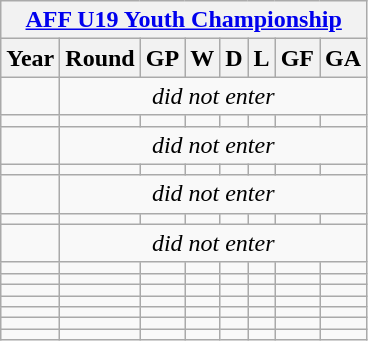<table class="wikitable" style="text-align: center;font-size:100%;">
<tr>
<th colspan=8><a href='#'>AFF U19 Youth Championship</a></th>
</tr>
<tr>
<th>Year</th>
<th>Round</th>
<th>GP</th>
<th>W</th>
<th>D</th>
<th>L</th>
<th>GF</th>
<th>GA</th>
</tr>
<tr>
<td style=bgcolor=></td>
<td colspan=8><em>did not enter</em></td>
</tr>
<tr>
<td style=bgcolor=></td>
<td></td>
<td></td>
<td></td>
<td></td>
<td></td>
<td></td>
<td></td>
</tr>
<tr>
<td style=bgcolor=></td>
<td colspan=8><em>did not enter</em></td>
</tr>
<tr>
<td style=bgcolor=></td>
<td></td>
<td></td>
<td></td>
<td></td>
<td></td>
<td></td>
<td></td>
</tr>
<tr>
<td style=bgcolor=></td>
<td colspan=8><em>did not enter</em></td>
</tr>
<tr>
<td style=bgcolor=></td>
<td></td>
<td></td>
<td></td>
<td></td>
<td></td>
<td></td>
<td></td>
</tr>
<tr>
<td style=bgcolor=></td>
<td colspan=8><em>did not enter</em></td>
</tr>
<tr>
<td style=bgcolor=></td>
<td></td>
<td></td>
<td></td>
<td></td>
<td></td>
<td></td>
<td></td>
</tr>
<tr>
<td style=bgcolor=></td>
<td></td>
<td></td>
<td></td>
<td></td>
<td></td>
<td></td>
<td></td>
</tr>
<tr>
<td style=bgcolor=></td>
<td></td>
<td></td>
<td></td>
<td></td>
<td></td>
<td></td>
<td></td>
</tr>
<tr>
<td style=bgcolor=></td>
<td></td>
<td></td>
<td></td>
<td></td>
<td></td>
<td></td>
<td></td>
</tr>
<tr>
<td style=bgcolor=></td>
<td></td>
<td></td>
<td></td>
<td></td>
<td></td>
<td></td>
<td></td>
</tr>
<tr>
<td style=bgcolor=></td>
<td></td>
<td></td>
<td></td>
<td></td>
<td></td>
<td></td>
<td></td>
</tr>
<tr>
<td></td>
<td></td>
<td></td>
<td></td>
<td></td>
<td></td>
<td></td>
<td></td>
</tr>
</table>
